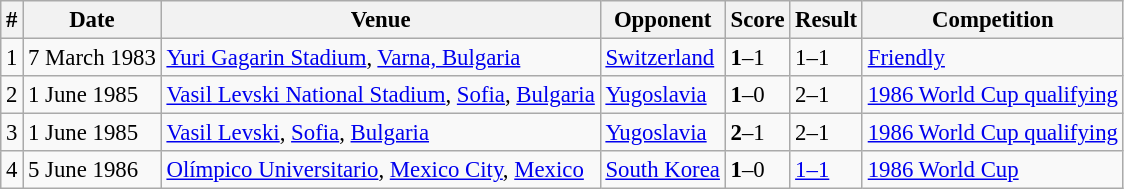<table class="wikitable collapsible collapsed" style="font-size:95%">
<tr>
<th>#</th>
<th>Date</th>
<th>Venue</th>
<th>Opponent</th>
<th>Score</th>
<th>Result</th>
<th>Competition</th>
</tr>
<tr>
<td align=center>1</td>
<td>7 March 1983</td>
<td><a href='#'>Yuri Gagarin Stadium</a>, <a href='#'>Varna, Bulgaria</a></td>
<td> <a href='#'>Switzerland</a></td>
<td><strong>1</strong>–1</td>
<td>1–1</td>
<td><a href='#'>Friendly</a></td>
</tr>
<tr>
<td align=center>2</td>
<td>1 June 1985</td>
<td><a href='#'>Vasil Levski National Stadium</a>, <a href='#'>Sofia</a>, <a href='#'>Bulgaria</a></td>
<td> <a href='#'>Yugoslavia</a></td>
<td><strong>1</strong>–0</td>
<td>2–1</td>
<td><a href='#'>1986 World Cup qualifying</a></td>
</tr>
<tr>
<td align=center>3</td>
<td>1 June 1985</td>
<td><a href='#'>Vasil Levski</a>, <a href='#'>Sofia</a>, <a href='#'>Bulgaria</a></td>
<td> <a href='#'>Yugoslavia</a></td>
<td><strong>2</strong>–1</td>
<td>2–1</td>
<td><a href='#'>1986 World Cup qualifying</a></td>
</tr>
<tr>
<td align=center>4</td>
<td>5 June 1986</td>
<td><a href='#'>Olímpico Universitario</a>, <a href='#'>Mexico City</a>, <a href='#'>Mexico</a></td>
<td> <a href='#'>South Korea</a></td>
<td><strong>1</strong>–0</td>
<td><a href='#'>1–1</a></td>
<td><a href='#'>1986 World Cup</a></td>
</tr>
</table>
